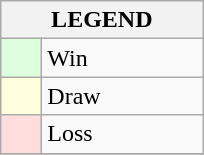<table class="wikitable" border="1">
<tr>
<th colspan="2">LEGEND</th>
</tr>
<tr>
<td style="background:#ddffdd;" width=20> </td>
<td width=100>Win</td>
</tr>
<tr>
<td style="background:#ffffdd"  width=20> </td>
<td width=100>Draw</td>
</tr>
<tr>
<td style="background:#ffdddd;" width=20> </td>
<td width=100>Loss</td>
</tr>
<tr>
</tr>
</table>
